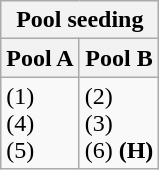<table class="wikitable collapsible">
<tr>
<th colspan=2>Pool seeding</th>
</tr>
<tr>
<th>Pool A</th>
<th>Pool B</th>
</tr>
<tr>
<td valign=top> (1)<br> (4)<br> (5)</td>
<td valign=top> (2) <br> (3)<br> (6) <strong>(H)</strong></td>
</tr>
</table>
